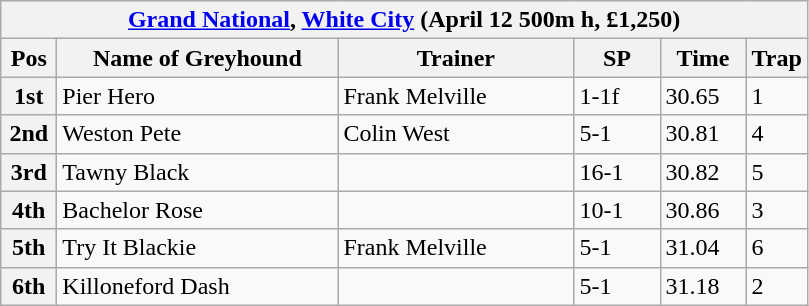<table class="wikitable">
<tr>
<th colspan="6"><a href='#'>Grand National</a>, <a href='#'>White City</a> (April 12 500m h, £1,250)</th>
</tr>
<tr>
<th width=30>Pos</th>
<th width=180>Name of Greyhound</th>
<th width=150>Trainer</th>
<th width=50>SP</th>
<th width=50>Time</th>
<th width=30>Trap</th>
</tr>
<tr>
<th>1st</th>
<td>Pier Hero</td>
<td>Frank Melville</td>
<td>1-1f</td>
<td>30.65</td>
<td>1</td>
</tr>
<tr>
<th>2nd</th>
<td>Weston Pete</td>
<td>Colin West</td>
<td>5-1</td>
<td>30.81</td>
<td>4</td>
</tr>
<tr>
<th>3rd</th>
<td>Tawny Black</td>
<td></td>
<td>16-1</td>
<td>30.82</td>
<td>5</td>
</tr>
<tr>
<th>4th</th>
<td>Bachelor Rose</td>
<td></td>
<td>10-1</td>
<td>30.86</td>
<td>3</td>
</tr>
<tr>
<th>5th</th>
<td>Try It Blackie</td>
<td>Frank Melville</td>
<td>5-1</td>
<td>31.04</td>
<td>6</td>
</tr>
<tr>
<th>6th</th>
<td>Killoneford Dash</td>
<td></td>
<td>5-1</td>
<td>31.18</td>
<td>2</td>
</tr>
</table>
